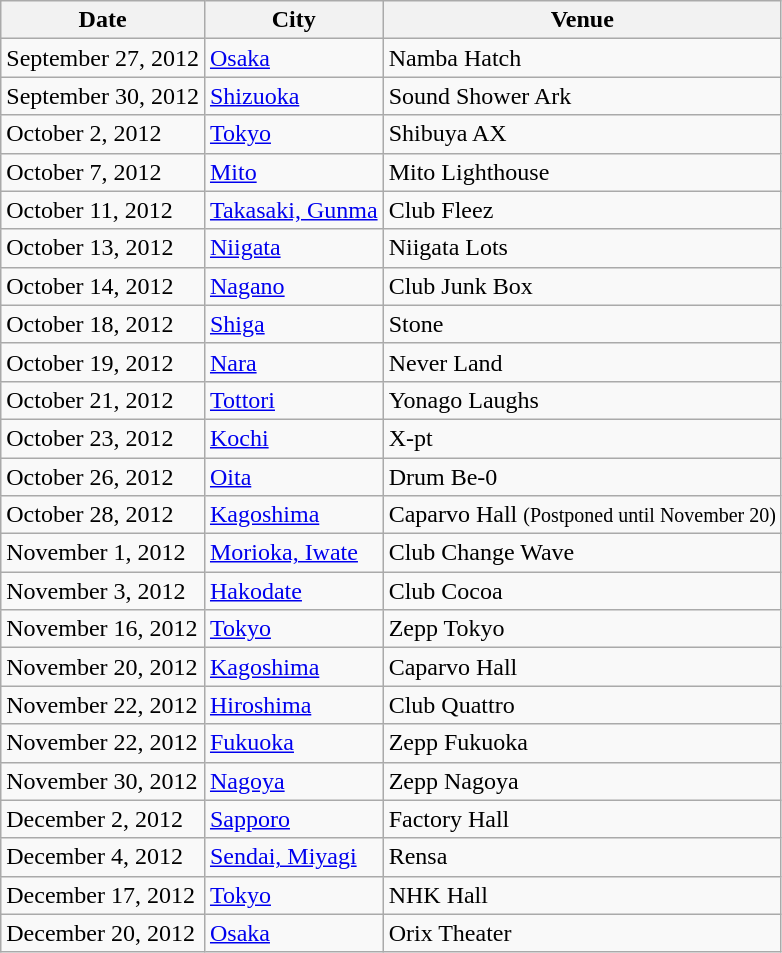<table class="wikitable">
<tr>
<th>Date</th>
<th>City</th>
<th>Venue</th>
</tr>
<tr>
<td>September 27, 2012</td>
<td><a href='#'>Osaka</a></td>
<td>Namba Hatch</td>
</tr>
<tr>
<td>September 30, 2012</td>
<td><a href='#'>Shizuoka</a></td>
<td>Sound Shower Ark</td>
</tr>
<tr>
<td>October 2, 2012</td>
<td><a href='#'>Tokyo</a></td>
<td>Shibuya AX</td>
</tr>
<tr>
<td>October 7, 2012</td>
<td><a href='#'>Mito</a></td>
<td>Mito Lighthouse</td>
</tr>
<tr>
<td>October 11, 2012</td>
<td><a href='#'>Takasaki, Gunma</a></td>
<td>Club Fleez</td>
</tr>
<tr>
<td>October 13, 2012</td>
<td><a href='#'>Niigata</a></td>
<td>Niigata Lots</td>
</tr>
<tr>
<td>October 14, 2012</td>
<td><a href='#'>Nagano</a></td>
<td>Club Junk Box</td>
</tr>
<tr>
<td>October 18, 2012</td>
<td><a href='#'>Shiga</a></td>
<td>Stone</td>
</tr>
<tr>
<td>October 19, 2012</td>
<td><a href='#'>Nara</a></td>
<td>Never Land</td>
</tr>
<tr>
<td>October 21, 2012</td>
<td><a href='#'>Tottori</a></td>
<td>Yonago Laughs</td>
</tr>
<tr>
<td>October 23, 2012</td>
<td><a href='#'>Kochi</a></td>
<td>X-pt</td>
</tr>
<tr>
<td>October 26, 2012</td>
<td><a href='#'>Oita</a></td>
<td>Drum Be-0</td>
</tr>
<tr>
<td>October 28, 2012</td>
<td><a href='#'>Kagoshima</a></td>
<td>Caparvo Hall <small>(Postponed until November 20)</small></td>
</tr>
<tr>
<td>November 1, 2012</td>
<td><a href='#'>Morioka, Iwate</a></td>
<td>Club Change Wave</td>
</tr>
<tr>
<td>November 3, 2012</td>
<td><a href='#'>Hakodate</a></td>
<td>Club Cocoa</td>
</tr>
<tr>
<td>November 16, 2012</td>
<td><a href='#'>Tokyo</a></td>
<td>Zepp Tokyo</td>
</tr>
<tr>
<td>November 20, 2012</td>
<td><a href='#'>Kagoshima</a></td>
<td>Caparvo Hall</td>
</tr>
<tr>
<td>November 22, 2012</td>
<td><a href='#'>Hiroshima</a></td>
<td>Club Quattro</td>
</tr>
<tr>
<td>November 22, 2012</td>
<td><a href='#'>Fukuoka</a></td>
<td>Zepp Fukuoka</td>
</tr>
<tr>
<td>November 30, 2012</td>
<td><a href='#'>Nagoya</a></td>
<td>Zepp Nagoya</td>
</tr>
<tr>
<td>December 2, 2012</td>
<td><a href='#'>Sapporo</a></td>
<td>Factory Hall</td>
</tr>
<tr>
<td>December 4, 2012</td>
<td><a href='#'>Sendai, Miyagi</a></td>
<td>Rensa</td>
</tr>
<tr>
<td>December 17, 2012</td>
<td><a href='#'>Tokyo</a></td>
<td>NHK Hall</td>
</tr>
<tr>
<td>December 20, 2012</td>
<td><a href='#'>Osaka</a></td>
<td>Orix Theater</td>
</tr>
</table>
